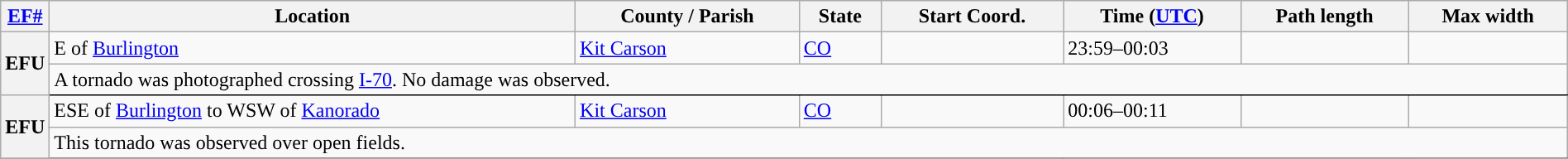<table class="wikitable sortable" style="width:100%;">
<tr>
<th scope="col" width="2%" align="center"><a href='#'>EF#</a></th>
<th scope="col" align="center" class="unsortable">Location</th>
<th scope="col" align="center" class="unsortable">County / Parish</th>
<th scope="col" align="center">State</th>
<th scope="col" align="center">Start Coord.</th>
<th scope="col" align="center">Time (<a href='#'>UTC</a>)</th>
<th scope="col" align="center">Path length</th>
<th scope="col" align="center">Max width</th>
</tr>
<tr>
<th scope="row" rowspan="2" style="background-color:#">EFU</th>
<td>E of <a href='#'>Burlington</a></td>
<td><a href='#'>Kit Carson</a></td>
<td><a href='#'>CO</a></td>
<td></td>
<td>23:59–00:03</td>
<td></td>
<td></td>
</tr>
<tr class="expand-child">
<td colspan="8" style=" border-bottom: 1px solid black;">A tornado was photographed crossing <a href='#'>I-70</a>. No damage was observed.</td>
</tr>
<tr>
<th scope="row" rowspan="2" style="background-color:#">EFU</th>
<td>ESE of <a href='#'>Burlington</a> to WSW of <a href='#'>Kanorado</a></td>
<td><a href='#'>Kit Carson</a></td>
<td><a href='#'>CO</a></td>
<td></td>
<td>00:06–00:11</td>
<td></td>
<td></td>
</tr>
<tr class="expand-child">
<td colspan="8" style=" border-bottom: 1px solid black;">This tornado was observed over open fields.</td>
</tr>
<tr>
</tr>
</table>
